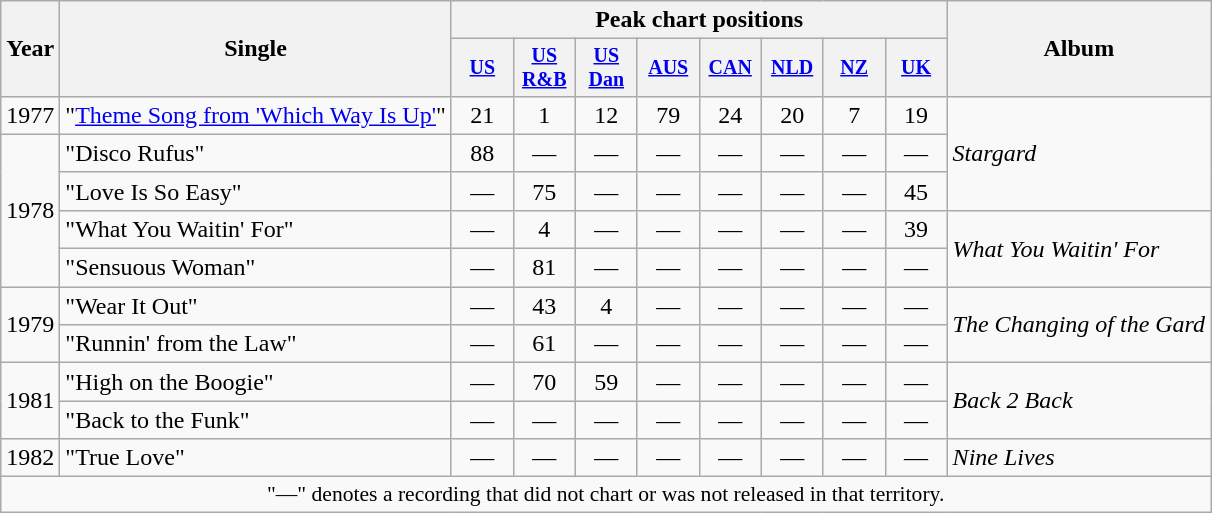<table class="wikitable" style="text-align:center;">
<tr>
<th rowspan="2">Year</th>
<th rowspan="2">Single</th>
<th colspan="8">Peak chart positions</th>
<th rowspan="2">Album</th>
</tr>
<tr style="font-size:smaller;">
<th width="35"><a href='#'>US</a><br></th>
<th width="35"><a href='#'>US R&B</a><br></th>
<th width="35"><a href='#'>US<br>Dan</a><br></th>
<th width="35"><a href='#'>AUS</a><br></th>
<th width="35"><a href='#'>CAN</a><br></th>
<th width="35"><a href='#'>NLD</a><br></th>
<th width="35"><a href='#'>NZ</a><br></th>
<th width="35"><a href='#'>UK</a><br></th>
</tr>
<tr>
<td rowspan="1">1977</td>
<td align="left">"<a href='#'>Theme Song from 'Which Way Is Up'</a>"</td>
<td>21</td>
<td>1</td>
<td>12</td>
<td>79</td>
<td>24</td>
<td>20</td>
<td>7</td>
<td>19</td>
<td align="left" rowspan="3"><em>Stargard</em></td>
</tr>
<tr>
<td rowspan="4">1978</td>
<td align="left">"Disco Rufus"</td>
<td>88</td>
<td>—</td>
<td>—</td>
<td>—</td>
<td>—</td>
<td>—</td>
<td>—</td>
<td>—</td>
</tr>
<tr>
<td align="left">"Love Is So Easy"</td>
<td>—</td>
<td>75</td>
<td>—</td>
<td>—</td>
<td>—</td>
<td>—</td>
<td>—</td>
<td>45</td>
</tr>
<tr>
<td align="left">"What You Waitin' For"</td>
<td>—</td>
<td>4</td>
<td>—</td>
<td>—</td>
<td>—</td>
<td>—</td>
<td>—</td>
<td>39</td>
<td align="left" rowspan="2"><em>What You Waitin' For</em></td>
</tr>
<tr>
<td align="left">"Sensuous Woman"</td>
<td>—</td>
<td>81</td>
<td>—</td>
<td>—</td>
<td>—</td>
<td>—</td>
<td>—</td>
<td>—</td>
</tr>
<tr>
<td rowspan="2">1979</td>
<td align="left">"Wear It Out"</td>
<td>—</td>
<td>43</td>
<td>4</td>
<td>—</td>
<td>—</td>
<td>—</td>
<td>—</td>
<td>—</td>
<td align="left" rowspan="2"><em>The Changing of the Gard</em></td>
</tr>
<tr>
<td align="left">"Runnin' from the Law"</td>
<td>—</td>
<td>61</td>
<td>—</td>
<td>—</td>
<td>—</td>
<td>—</td>
<td>—</td>
<td>—</td>
</tr>
<tr>
<td rowspan="2">1981</td>
<td align="left">"High on the Boogie"</td>
<td>—</td>
<td>70</td>
<td>59</td>
<td>—</td>
<td>—</td>
<td>—</td>
<td>—</td>
<td>—</td>
<td align="left" rowspan="2"><em>Back 2 Back</em></td>
</tr>
<tr>
<td align="left">"Back to the Funk"</td>
<td>—</td>
<td>—</td>
<td>—</td>
<td>—</td>
<td>—</td>
<td>—</td>
<td>—</td>
<td>—</td>
</tr>
<tr>
<td rowspan="1">1982</td>
<td align="left">"True Love"</td>
<td>—</td>
<td>—</td>
<td>—</td>
<td>—</td>
<td>—</td>
<td>—</td>
<td>—</td>
<td>—</td>
<td align="left" rowspan="1"><em>Nine Lives</em></td>
</tr>
<tr>
<td colspan="15" style="font-size:90%">"—" denotes a recording that did not chart or was not released in that territory.</td>
</tr>
</table>
